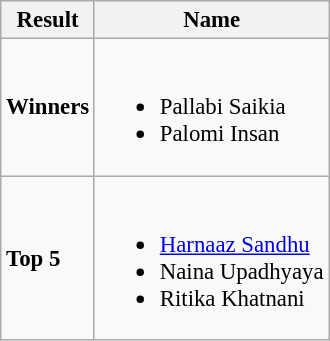<table class="wikitable sortable" style="font-size: 95%;">
<tr>
<th>Result</th>
<th>Name</th>
</tr>
<tr>
<td><strong>Winners</strong></td>
<td><br><ul><li>Pallabi Saikia</li><li>Palomi Insan</li></ul></td>
</tr>
<tr>
<td><strong>Top 5</strong></td>
<td><br><ul><li><a href='#'>Harnaaz Sandhu</a></li><li>Naina Upadhyaya</li><li>Ritika Khatnani</li></ul></td>
</tr>
</table>
